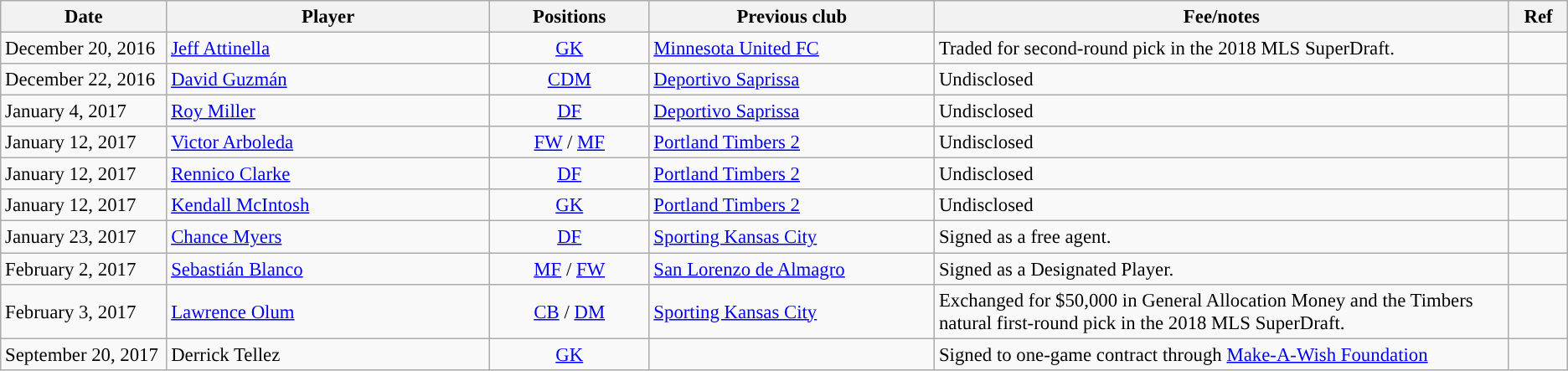<table class="wikitable" style="text-align:left; font-size:95%;">
<tr>
<th style="width:125px;">Date</th>
<th style="width:250px;">Player</th>
<th style="width:120px;">Positions</th>
<th style="width:220px;">Previous club</th>
<th style="width:450px;">Fee/notes</th>
<th style="width:40px;">Ref</th>
</tr>
<tr>
<td>December 20, 2016</td>
<td> <a href='#'>Jeff Attinella</a></td>
<td style="text-align:center;"><a href='#'>GK</a></td>
<td> <a href='#'>Minnesota United FC</a></td>
<td>Traded for second-round pick in the 2018 MLS SuperDraft.</td>
<td></td>
</tr>
<tr>
<td>December 22, 2016</td>
<td> <a href='#'>David Guzmán</a></td>
<td style="text-align:center;"><a href='#'>CDM</a></td>
<td> <a href='#'>Deportivo Saprissa</a></td>
<td>Undisclosed</td>
<td></td>
</tr>
<tr>
<td>January 4, 2017</td>
<td> <a href='#'>Roy Miller</a></td>
<td style="text-align:center;"><a href='#'>DF</a></td>
<td> <a href='#'>Deportivo Saprissa</a></td>
<td>Undisclosed</td>
<td></td>
</tr>
<tr>
<td>January 12, 2017</td>
<td> <a href='#'>Victor Arboleda</a></td>
<td style="text-align:center;"><a href='#'>FW</a> / <a href='#'>MF</a></td>
<td> <a href='#'>Portland Timbers 2</a></td>
<td>Undisclosed</td>
<td></td>
</tr>
<tr>
<td>January 12, 2017</td>
<td> <a href='#'>Rennico Clarke</a></td>
<td style="text-align:center;"><a href='#'>DF</a></td>
<td> <a href='#'>Portland Timbers 2</a></td>
<td>Undisclosed</td>
<td></td>
</tr>
<tr>
<td>January 12, 2017</td>
<td> <a href='#'>Kendall McIntosh</a></td>
<td style="text-align:center;"><a href='#'>GK</a></td>
<td> <a href='#'>Portland Timbers 2</a></td>
<td>Undisclosed</td>
<td></td>
</tr>
<tr>
<td>January 23, 2017</td>
<td> <a href='#'>Chance Myers</a></td>
<td style="text-align:center;"><a href='#'>DF</a></td>
<td> <a href='#'>Sporting Kansas City</a></td>
<td>Signed as a free agent.</td>
<td></td>
</tr>
<tr>
<td>February 2, 2017</td>
<td> <a href='#'>Sebastián Blanco</a></td>
<td style="text-align:center;"><a href='#'>MF</a> / <a href='#'>FW</a></td>
<td> <a href='#'>San Lorenzo de Almagro</a></td>
<td>Signed as a Designated Player.</td>
<td></td>
</tr>
<tr>
<td>February 3, 2017</td>
<td> <a href='#'>Lawrence Olum</a></td>
<td style="text-align:center;"><a href='#'>CB</a> / <a href='#'>DM</a></td>
<td> <a href='#'>Sporting Kansas City</a></td>
<td>Exchanged for $50,000 in General Allocation Money and the Timbers natural first-round pick in the 2018 MLS SuperDraft.</td>
<td></td>
</tr>
<tr>
<td>September 20, 2017</td>
<td> Derrick Tellez</td>
<td style="text-align:center;"><a href='#'>GK</a></td>
<td></td>
<td>Signed to one-game contract through <a href='#'>Make-A-Wish Foundation</a></td>
<td></td>
</tr>
</table>
